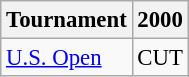<table class="wikitable" style="font-size:95%;text-align:center;">
<tr>
<th>Tournament</th>
<th>2000</th>
</tr>
<tr>
<td align=left><a href='#'>U.S. Open</a></td>
<td>CUT</td>
</tr>
</table>
